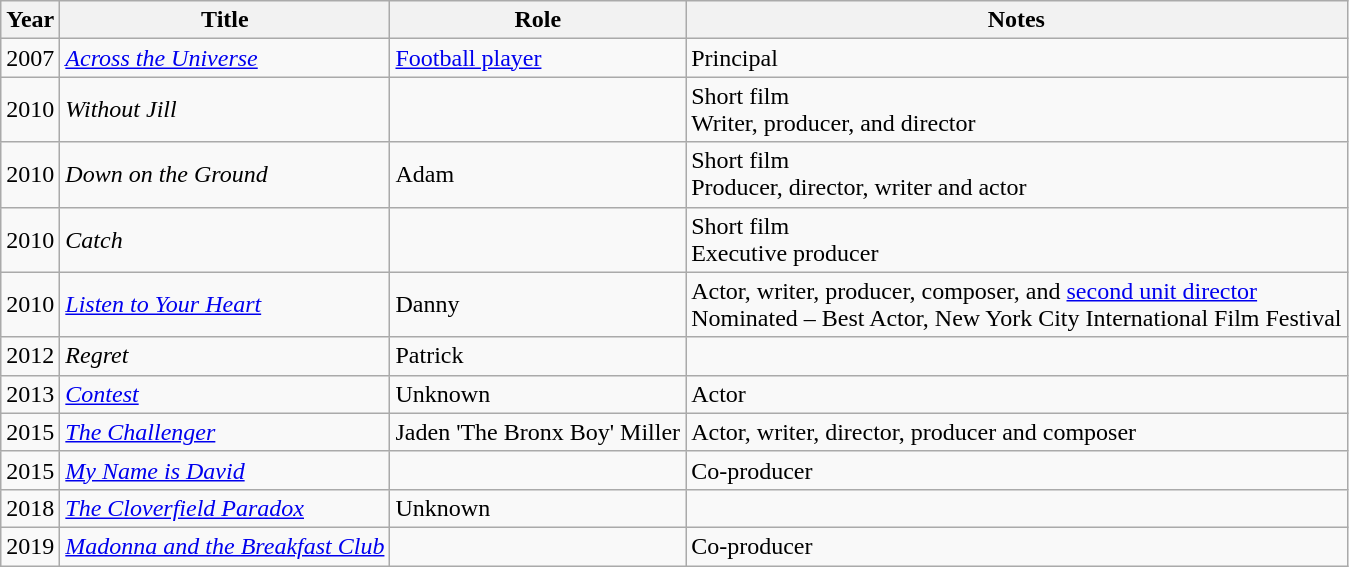<table class="wikitable sortable">
<tr>
<th>Year</th>
<th>Title</th>
<th>Role</th>
<th class="unsortable">Notes</th>
</tr>
<tr>
<td>2007</td>
<td><em><a href='#'>Across the Universe</a></em></td>
<td><a href='#'>Football player</a></td>
<td>Principal</td>
</tr>
<tr>
<td>2010</td>
<td><em>Without Jill</em></td>
<td></td>
<td>Short film<br>Writer, producer, and director</td>
</tr>
<tr>
<td>2010</td>
<td><em>Down on the Ground</em></td>
<td>Adam</td>
<td>Short film<br>Producer, director, writer and actor</td>
</tr>
<tr>
<td>2010</td>
<td><em>Catch</em></td>
<td></td>
<td>Short film<br>Executive producer</td>
</tr>
<tr>
<td>2010</td>
<td><em><a href='#'>Listen to Your Heart</a></em></td>
<td>Danny</td>
<td>Actor, writer, producer, composer, and <a href='#'>second unit director</a><br>Nominated – Best Actor, New York City International Film Festival</td>
</tr>
<tr>
<td>2012</td>
<td><em>Regret</em></td>
<td>Patrick</td>
<td></td>
</tr>
<tr>
<td>2013</td>
<td><em><a href='#'>Contest</a></em></td>
<td>Unknown</td>
<td>Actor</td>
</tr>
<tr>
<td>2015</td>
<td><em><a href='#'>The Challenger</a></em></td>
<td>Jaden 'The Bronx Boy' Miller</td>
<td>Actor, writer, director, producer and composer</td>
</tr>
<tr>
<td>2015</td>
<td><em><a href='#'>My Name is David</a></em></td>
<td></td>
<td>Co-producer</td>
</tr>
<tr>
<td>2018</td>
<td><em><a href='#'>The Cloverfield Paradox</a></em></td>
<td>Unknown</td>
<td></td>
</tr>
<tr>
<td>2019</td>
<td><em><a href='#'>Madonna and the Breakfast Club</a></em></td>
<td></td>
<td>Co-producer</td>
</tr>
</table>
